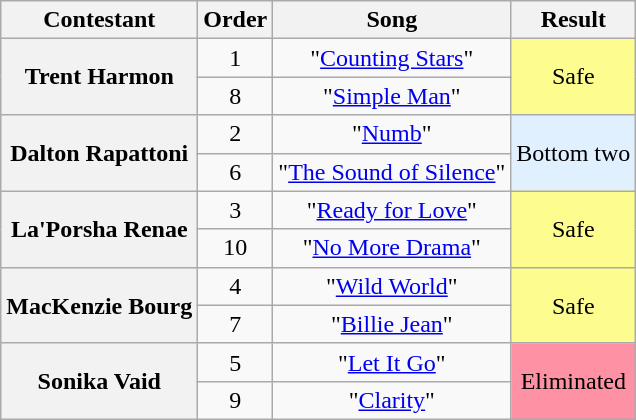<table class="wikitable unsortable" style="text-align:center;">
<tr>
<th scope="col">Contestant</th>
<th scope="col">Order</th>
<th scope="col">Song</th>
<th scope="col">Result</th>
</tr>
<tr>
<th scope="row" rowspan="2">Trent Harmon</th>
<td>1</td>
<td>"<a href='#'>Counting Stars</a>"</td>
<td rowspan="2" style="background:#FDFC8F">Safe</td>
</tr>
<tr>
<td>8</td>
<td>"<a href='#'>Simple Man</a>"</td>
</tr>
<tr>
<th scope="row" rowspan="2">Dalton Rapattoni</th>
<td>2</td>
<td>"<a href='#'>Numb</a>"</td>
<td rowspan="2" bgcolor="E0F0FF">Bottom two</td>
</tr>
<tr>
<td>6</td>
<td>"<a href='#'>The Sound of Silence</a>"</td>
</tr>
<tr>
<th scope="row" rowspan="2">La'Porsha Renae</th>
<td>3</td>
<td>"<a href='#'>Ready for Love</a>"</td>
<td rowspan="2" style="background:#FDFC8F">Safe</td>
</tr>
<tr>
<td>10</td>
<td>"<a href='#'>No More Drama</a>"</td>
</tr>
<tr>
<th scope="row" rowspan="2">MacKenzie Bourg</th>
<td>4</td>
<td>"<a href='#'>Wild World</a>"</td>
<td rowspan="2" style="background:#FDFC8F">Safe</td>
</tr>
<tr>
<td>7</td>
<td>"<a href='#'>Billie Jean</a>"</td>
</tr>
<tr>
<th scope="row" rowspan="2">Sonika Vaid</th>
<td>5</td>
<td>"<a href='#'>Let It Go</a>"</td>
<td rowspan="2" bgcolor="FF91A4">Eliminated</td>
</tr>
<tr>
<td>9</td>
<td>"<a href='#'>Clarity</a>"</td>
</tr>
</table>
